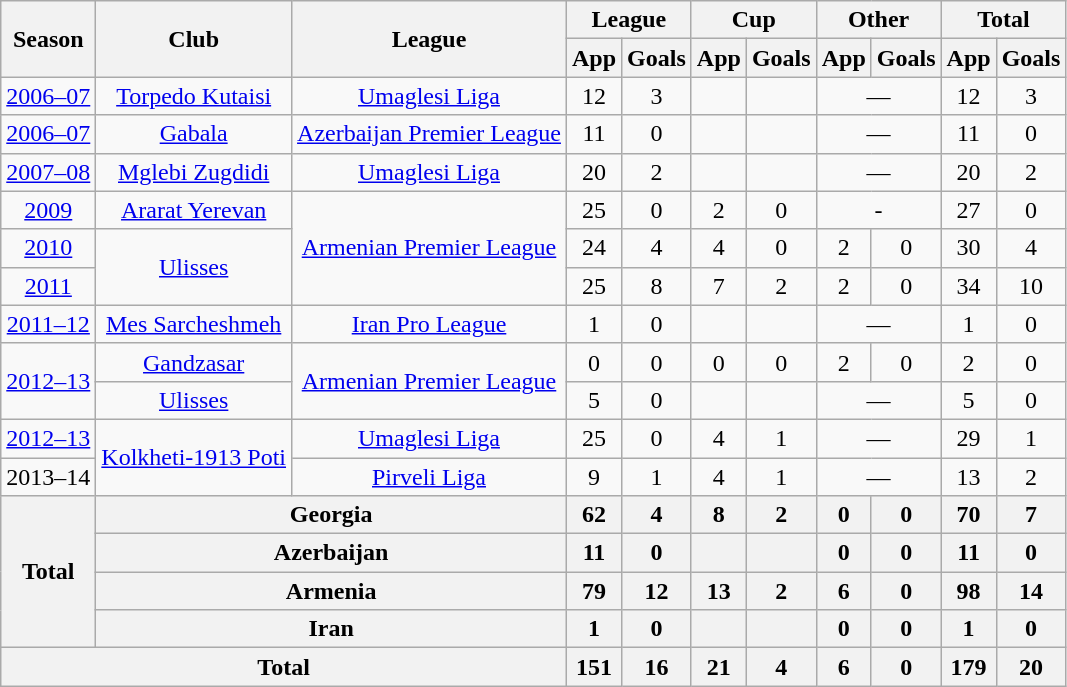<table class="wikitable">
<tr>
<th rowspan=2>Season</th>
<th ! rowspan=2>Club</th>
<th ! rowspan=2>League</th>
<th ! colspan=2>League</th>
<th ! colspan=2>Cup</th>
<th ! ! colspan=2>Other</th>
<th colspan=3>Total</th>
</tr>
<tr>
<th>App</th>
<th>Goals</th>
<th>App</th>
<th>Goals</th>
<th>App</th>
<th>Goals</th>
<th>App</th>
<th>Goals</th>
</tr>
<tr align=center>
<td><a href='#'>2006–07</a></td>
<td><a href='#'>Torpedo Kutaisi</a></td>
<td><a href='#'>Umaglesi Liga</a></td>
<td>12</td>
<td>3</td>
<td></td>
<td></td>
<td colspan="2">—</td>
<td>12</td>
<td>3</td>
</tr>
<tr align=center>
<td><a href='#'>2006–07</a></td>
<td rowspan="1"><a href='#'>Gabala</a></td>
<td rowspan="1"><a href='#'>Azerbaijan Premier League</a></td>
<td>11</td>
<td>0</td>
<td></td>
<td></td>
<td colspan="2">—</td>
<td>11</td>
<td>0</td>
</tr>
<tr align=center>
<td><a href='#'>2007–08</a></td>
<td><a href='#'>Mglebi Zugdidi</a></td>
<td><a href='#'>Umaglesi Liga</a></td>
<td>20</td>
<td>2</td>
<td></td>
<td></td>
<td colspan="2">—</td>
<td>20</td>
<td>2</td>
</tr>
<tr align=center>
<td><a href='#'>2009</a></td>
<td><a href='#'>Ararat Yerevan</a></td>
<td rowspan="3"><a href='#'>Armenian Premier League</a></td>
<td>25</td>
<td>0</td>
<td>2</td>
<td>0</td>
<td colspan="2">-</td>
<td>27</td>
<td>0</td>
</tr>
<tr align=center>
<td><a href='#'>2010</a></td>
<td rowspan="2"><a href='#'>Ulisses</a></td>
<td>24</td>
<td>4</td>
<td>4</td>
<td>0</td>
<td>2</td>
<td>0</td>
<td>30</td>
<td>4</td>
</tr>
<tr align=center>
<td><a href='#'>2011</a></td>
<td>25</td>
<td>8</td>
<td>7</td>
<td>2</td>
<td>2</td>
<td>0</td>
<td>34</td>
<td>10</td>
</tr>
<tr align=center>
<td><a href='#'>2011–12</a></td>
<td><a href='#'>Mes Sarcheshmeh</a></td>
<td><a href='#'>Iran Pro League</a></td>
<td>1</td>
<td>0</td>
<td></td>
<td></td>
<td colspan="2">—</td>
<td>1</td>
<td>0</td>
</tr>
<tr align=center>
<td rowspan="2"><a href='#'>2012–13</a></td>
<td><a href='#'>Gandzasar</a></td>
<td rowspan="2"><a href='#'>Armenian Premier League</a></td>
<td>0</td>
<td>0</td>
<td>0</td>
<td>0</td>
<td>2</td>
<td>0</td>
<td>2</td>
<td>0</td>
</tr>
<tr align=center>
<td><a href='#'>Ulisses</a></td>
<td>5</td>
<td>0</td>
<td></td>
<td></td>
<td colspan="2">—</td>
<td>5</td>
<td>0</td>
</tr>
<tr align=center>
<td><a href='#'>2012–13</a></td>
<td rowspan="2"><a href='#'>Kolkheti-1913 Poti</a></td>
<td><a href='#'>Umaglesi Liga</a></td>
<td>25</td>
<td>0</td>
<td>4</td>
<td>1</td>
<td colspan="2">—</td>
<td>29</td>
<td>1</td>
</tr>
<tr align=center>
<td>2013–14</td>
<td><a href='#'>Pirveli Liga</a></td>
<td>9</td>
<td>1</td>
<td>4</td>
<td>1</td>
<td colspan="2">—</td>
<td>13</td>
<td>2</td>
</tr>
<tr align=center>
<th rowspan="4">Total</th>
<th ! colspan="2">Georgia</th>
<th>62</th>
<th>4</th>
<th>8</th>
<th>2</th>
<th>0</th>
<th>0</th>
<th>70</th>
<th>7</th>
</tr>
<tr align=center>
<th colspan="2">Azerbaijan</th>
<th>11</th>
<th>0</th>
<th></th>
<th></th>
<th>0</th>
<th>0</th>
<th>11</th>
<th>0</th>
</tr>
<tr align=center>
<th colspan="2">Armenia</th>
<th>79</th>
<th>12</th>
<th>13</th>
<th>2</th>
<th>6</th>
<th>0</th>
<th>98</th>
<th>14</th>
</tr>
<tr align=center>
<th colspan="2">Iran</th>
<th>1</th>
<th>0</th>
<th></th>
<th></th>
<th>0</th>
<th>0</th>
<th>1</th>
<th>0</th>
</tr>
<tr align=center>
<th colspan="3">Total</th>
<th>151</th>
<th>16</th>
<th>21</th>
<th>4</th>
<th>6</th>
<th>0</th>
<th>179</th>
<th>20</th>
</tr>
</table>
